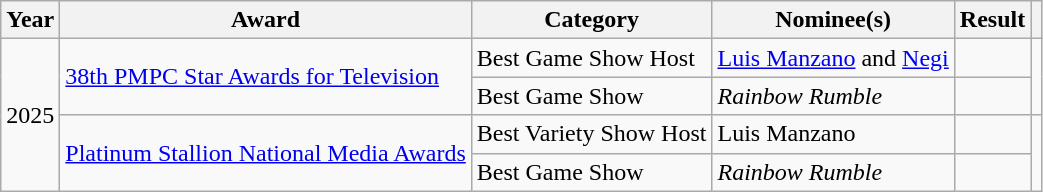<table class="wikitable sortable">
<tr>
<th>Year</th>
<th>Award</th>
<th>Category</th>
<th>Nominee(s)</th>
<th>Result</th>
<th></th>
</tr>
<tr>
<td rowspan="4" align="center">2025</td>
<td rowspan="2"><a href='#'>38th PMPC Star Awards for Television</a></td>
<td>Best Game Show Host</td>
<td><a href='#'>Luis Manzano</a> and <a href='#'>Negi</a></td>
<td></td>
<td rowspan="2" align="center"></td>
</tr>
<tr>
<td>Best Game Show</td>
<td><em>Rainbow Rumble</em></td>
<td></td>
</tr>
<tr>
<td rowspan="2"><a href='#'>Platinum Stallion National Media Awards</a></td>
<td>Best Variety Show Host</td>
<td>Luis Manzano</td>
<td></td>
<td rowspan="2" align="center"></td>
</tr>
<tr>
<td>Best Game Show</td>
<td><em>Rainbow Rumble</em></td>
<td></td>
</tr>
</table>
